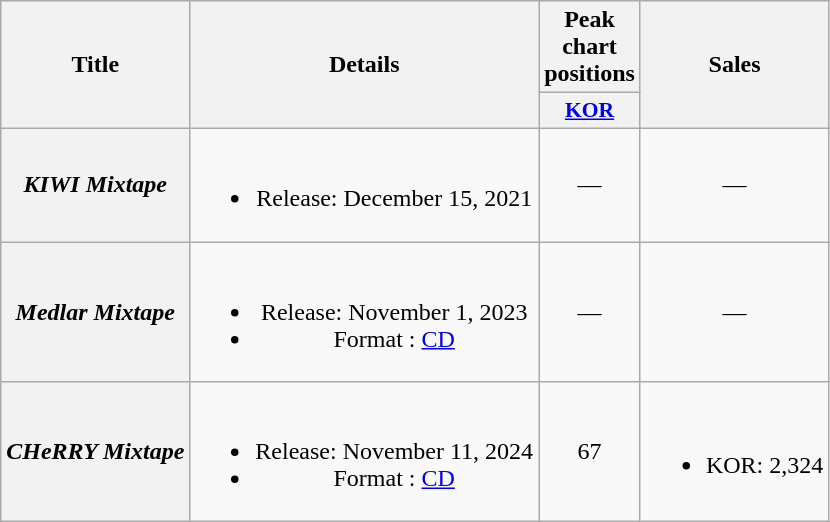<table class="wikitable plainrowheaders" style="text-align:center">
<tr>
<th scope="col" rowspan="2">Title</th>
<th scope="col" rowspan="2">Details</th>
<th scope="col">Peak chart positions</th>
<th scope="col" rowspan="2">Sales</th>
</tr>
<tr>
<th scope="col" style="font-size:90%; width:2.5em"><a href='#'>KOR</a><br></th>
</tr>
<tr>
<th scope="row"><em>KIWI Mixtape</em></th>
<td><br><ul><li>Release: December 15, 2021</li></ul></td>
<td>—</td>
<td>—</td>
</tr>
<tr>
<th scope="row"><em>Medlar Mixtape</em></th>
<td><br><ul><li>Release: November 1, 2023</li><li>Format : <a href='#'>CD</a></li></ul></td>
<td>—</td>
<td>—</td>
</tr>
<tr>
<th scope="row"><em>CHeRRY Mixtape</em></th>
<td><br><ul><li>Release: November 11, 2024</li><li>Format : <a href='#'>CD</a></li></ul></td>
<td>67</td>
<td><br><ul><li>KOR: 2,324</li></ul></td>
</tr>
</table>
